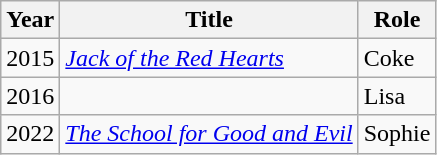<table class="wikitable">
<tr>
<th>Year</th>
<th>Title</th>
<th>Role</th>
</tr>
<tr>
<td>2015</td>
<td><em><a href='#'>Jack of the Red Hearts</a></em></td>
<td>Coke</td>
</tr>
<tr>
<td>2016</td>
<td><em></em></td>
<td>Lisa</td>
</tr>
<tr>
<td>2022</td>
<td><em><a href='#'>The School for Good and Evil</a></em></td>
<td>Sophie</td>
</tr>
</table>
